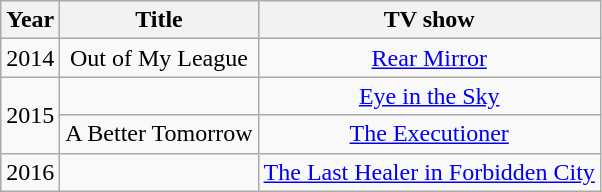<table class="wikitable">
<tr>
<th>Year</th>
<th>Title</th>
<th>TV show</th>
</tr>
<tr align="center">
<td>2014</td>
<td>Out of My League</td>
<td><a href='#'>Rear Mirror</a></td>
</tr>
<tr align="center">
<td rowspan="2">2015</td>
<td></td>
<td><a href='#'>Eye in the Sky</a></td>
</tr>
<tr align="center">
<td>A Better Tomorrow</td>
<td><a href='#'>The Executioner</a></td>
</tr>
<tr align="center">
<td>2016</td>
<td></td>
<td><a href='#'>The Last Healer in Forbidden City</a></td>
</tr>
</table>
